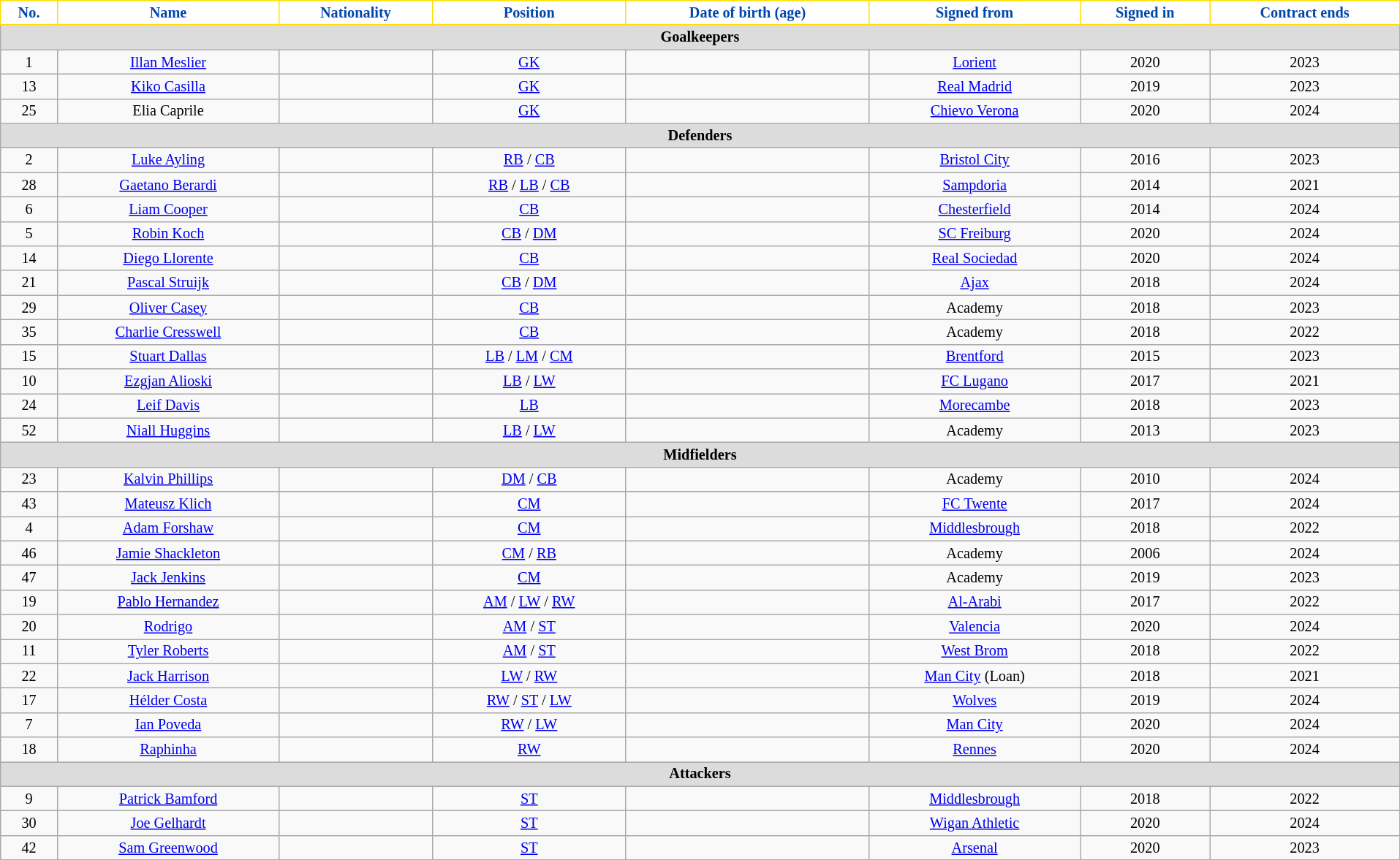<table class="wikitable" style="text-align:center; font-size:84.5%; width:101%;">
<tr>
<th style="background:#ffffff; color:#0047ab; border:1px solid #ffdf00;">No.</th>
<th style="background:#ffffff; color:#0047ab; border:1px solid #ffdf00;">Name</th>
<th style="background:#ffffff; color:#0047ab; border:1px solid #ffdf00;">Nationality</th>
<th style="background:#ffffff; color:#0047ab; border:1px solid #ffdf00;">Position</th>
<th style="background:#ffffff; color:#0047ab; border:1px solid #ffdf00;">Date of birth (age)</th>
<th style="background:#ffffff; color:#0047ab; border:1px solid #ffdf00;">Signed from</th>
<th style="background:#ffffff; color:#0047ab; border:1px solid #ffdf00;">Signed in</th>
<th style="background:#ffffff; color:#0047ab; border:1px solid #ffdf00;">Contract ends</th>
</tr>
<tr>
<th colspan="8" scope="row" style="background:#dcdcdc;">Goalkeepers</th>
</tr>
<tr>
<td>1</td>
<td><a href='#'>Illan Meslier</a></td>
<td></td>
<td><a href='#'>GK</a></td>
<td></td>
<td><a href='#'>Lorient</a></td>
<td>2020</td>
<td>2023</td>
</tr>
<tr>
<td>13</td>
<td><a href='#'>Kiko Casilla</a></td>
<td></td>
<td><a href='#'>GK</a></td>
<td></td>
<td><a href='#'>Real Madrid</a></td>
<td>2019</td>
<td>2023</td>
</tr>
<tr>
<td>25</td>
<td>Elia Caprile</td>
<td></td>
<td><a href='#'>GK</a></td>
<td></td>
<td><a href='#'>Chievo Verona</a></td>
<td>2020</td>
<td>2024</td>
</tr>
<tr>
<th colspan="8" scope="row" style="background:#dcdcdc;">Defenders</th>
</tr>
<tr>
<td>2</td>
<td><a href='#'>Luke Ayling</a></td>
<td></td>
<td><a href='#'>RB</a> / <a href='#'>CB</a></td>
<td></td>
<td><a href='#'>Bristol City</a></td>
<td>2016</td>
<td>2023</td>
</tr>
<tr>
<td>28</td>
<td><a href='#'>Gaetano Berardi</a></td>
<td></td>
<td><a href='#'>RB</a> / <a href='#'>LB</a> / <a href='#'>CB</a></td>
<td></td>
<td><a href='#'>Sampdoria</a></td>
<td>2014</td>
<td>2021</td>
</tr>
<tr>
<td>6</td>
<td><a href='#'>Liam Cooper</a></td>
<td></td>
<td><a href='#'>CB</a></td>
<td></td>
<td><a href='#'>Chesterfield</a></td>
<td>2014</td>
<td>2024</td>
</tr>
<tr>
<td>5</td>
<td><a href='#'>Robin Koch</a></td>
<td></td>
<td><a href='#'>CB</a> / <a href='#'>DM</a></td>
<td></td>
<td><a href='#'>SC Freiburg</a></td>
<td>2020</td>
<td>2024</td>
</tr>
<tr>
<td>14</td>
<td><a href='#'>Diego Llorente</a></td>
<td></td>
<td><a href='#'>CB</a></td>
<td></td>
<td><a href='#'>Real Sociedad</a></td>
<td>2020</td>
<td>2024</td>
</tr>
<tr>
<td>21</td>
<td><a href='#'>Pascal Struijk</a></td>
<td></td>
<td><a href='#'>CB</a> / <a href='#'>DM</a></td>
<td></td>
<td><a href='#'>Ajax</a></td>
<td>2018</td>
<td>2024</td>
</tr>
<tr>
<td>29</td>
<td><a href='#'>Oliver Casey</a></td>
<td></td>
<td><a href='#'>CB</a></td>
<td></td>
<td>Academy</td>
<td>2018</td>
<td>2023</td>
</tr>
<tr>
<td>35</td>
<td><a href='#'>Charlie Cresswell</a></td>
<td></td>
<td><a href='#'>CB</a></td>
<td></td>
<td>Academy</td>
<td>2018</td>
<td>2022</td>
</tr>
<tr>
<td>15</td>
<td><a href='#'>Stuart Dallas</a></td>
<td></td>
<td><a href='#'>LB</a> / <a href='#'>LM</a> / <a href='#'>CM</a></td>
<td></td>
<td><a href='#'>Brentford</a></td>
<td>2015</td>
<td>2023</td>
</tr>
<tr>
<td>10</td>
<td><a href='#'>Ezgjan Alioski</a></td>
<td></td>
<td><a href='#'>LB</a> / <a href='#'>LW</a></td>
<td></td>
<td><a href='#'>FC Lugano</a></td>
<td>2017</td>
<td>2021</td>
</tr>
<tr>
<td>24</td>
<td><a href='#'>Leif Davis</a></td>
<td></td>
<td><a href='#'>LB</a></td>
<td></td>
<td><a href='#'>Morecambe</a></td>
<td>2018</td>
<td>2023</td>
</tr>
<tr>
<td>52</td>
<td><a href='#'>Niall Huggins</a></td>
<td></td>
<td><a href='#'>LB</a> / <a href='#'>LW</a></td>
<td></td>
<td>Academy</td>
<td>2013</td>
<td>2023</td>
</tr>
<tr>
<th colspan="8" scope="row" style="background:#dcdcdc;">Midfielders</th>
</tr>
<tr>
<td>23</td>
<td><a href='#'>Kalvin Phillips</a></td>
<td></td>
<td><a href='#'>DM</a> / <a href='#'>CB</a></td>
<td></td>
<td>Academy</td>
<td>2010</td>
<td>2024</td>
</tr>
<tr>
<td>43</td>
<td><a href='#'>Mateusz Klich</a></td>
<td></td>
<td><a href='#'>CM</a></td>
<td></td>
<td><a href='#'>FC Twente</a></td>
<td>2017</td>
<td>2024</td>
</tr>
<tr>
<td>4</td>
<td><a href='#'>Adam Forshaw</a></td>
<td></td>
<td><a href='#'>CM</a></td>
<td></td>
<td><a href='#'>Middlesbrough</a></td>
<td>2018</td>
<td>2022</td>
</tr>
<tr>
<td>46</td>
<td><a href='#'>Jamie Shackleton</a></td>
<td></td>
<td><a href='#'>CM</a> / <a href='#'>RB</a></td>
<td></td>
<td>Academy</td>
<td>2006</td>
<td>2024</td>
</tr>
<tr>
<td>47</td>
<td><a href='#'>Jack Jenkins</a></td>
<td></td>
<td><a href='#'>CM</a></td>
<td></td>
<td>Academy</td>
<td>2019</td>
<td>2023</td>
</tr>
<tr>
<td>19</td>
<td><a href='#'>Pablo Hernandez</a></td>
<td></td>
<td><a href='#'>AM</a> / <a href='#'>LW</a> / <a href='#'>RW</a></td>
<td></td>
<td><a href='#'>Al-Arabi</a></td>
<td>2017</td>
<td>2022</td>
</tr>
<tr>
<td>20</td>
<td><a href='#'>Rodrigo</a></td>
<td></td>
<td><a href='#'>AM</a> / <a href='#'>ST</a></td>
<td></td>
<td><a href='#'>Valencia</a></td>
<td>2020</td>
<td>2024</td>
</tr>
<tr>
<td>11</td>
<td><a href='#'>Tyler Roberts</a></td>
<td></td>
<td><a href='#'>AM</a> / <a href='#'>ST</a></td>
<td></td>
<td><a href='#'>West Brom</a></td>
<td>2018</td>
<td>2022</td>
</tr>
<tr>
<td>22</td>
<td><a href='#'>Jack Harrison</a></td>
<td></td>
<td><a href='#'>LW</a> / <a href='#'>RW</a></td>
<td></td>
<td><a href='#'>Man City</a> (Loan)</td>
<td>2018</td>
<td>2021</td>
</tr>
<tr>
<td>17</td>
<td><a href='#'>Hélder Costa</a></td>
<td></td>
<td><a href='#'>RW</a> / <a href='#'>ST</a> / <a href='#'>LW</a></td>
<td></td>
<td><a href='#'>Wolves</a></td>
<td>2019</td>
<td>2024</td>
</tr>
<tr>
<td>7</td>
<td><a href='#'>Ian Poveda</a></td>
<td></td>
<td><a href='#'>RW</a> / <a href='#'>LW</a></td>
<td></td>
<td><a href='#'>Man City</a></td>
<td>2020</td>
<td>2024</td>
</tr>
<tr>
<td>18</td>
<td><a href='#'>Raphinha</a></td>
<td></td>
<td><a href='#'>RW</a></td>
<td></td>
<td><a href='#'>Rennes</a></td>
<td>2020</td>
<td>2024</td>
</tr>
<tr>
<th colspan="8" scope="row" style="background:#dcdcdc;">Attackers</th>
</tr>
<tr>
<td>9</td>
<td><a href='#'>Patrick Bamford</a></td>
<td></td>
<td><a href='#'>ST</a></td>
<td></td>
<td><a href='#'>Middlesbrough</a></td>
<td>2018</td>
<td>2022</td>
</tr>
<tr>
<td>30</td>
<td><a href='#'>Joe Gelhardt</a></td>
<td></td>
<td><a href='#'>ST</a></td>
<td></td>
<td><a href='#'>Wigan Athletic</a></td>
<td>2020</td>
<td>2024</td>
</tr>
<tr>
<td>42</td>
<td><a href='#'>Sam Greenwood</a></td>
<td></td>
<td><a href='#'>ST</a></td>
<td></td>
<td><a href='#'>Arsenal</a></td>
<td>2020</td>
<td>2023</td>
</tr>
<tr>
</tr>
</table>
